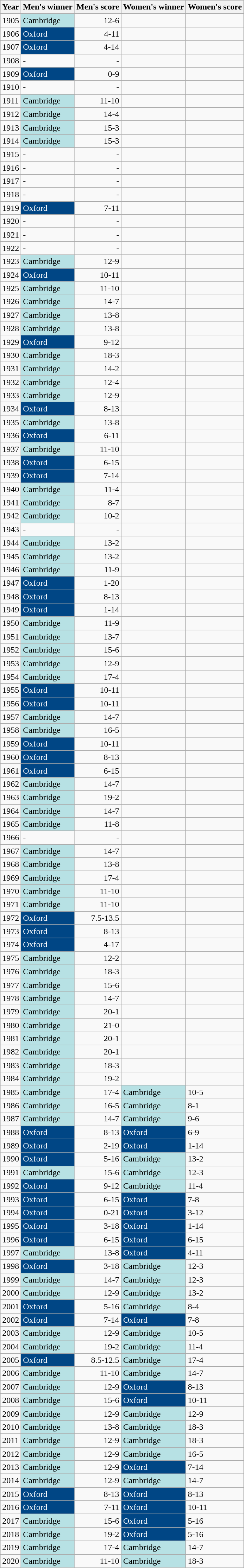<table class="wikitable">
<tr>
<th>Year</th>
<th>Men's winner</th>
<th style="text-align:right;">Men's score</th>
<th>Women's winner</th>
<th>Women's score</th>
</tr>
<tr>
<td>1905</td>
<td style="background-color:#b7e1e4;">Cambridge</td>
<td style="text-align:right;">12-6</td>
<td></td>
<td></td>
</tr>
<tr>
<td>1906</td>
<td style="background-color:#004685; color:#ffffff;">Oxford</td>
<td style="text-align:right;">4-11</td>
<td></td>
<td></td>
</tr>
<tr>
<td>1907</td>
<td style="background-color:#004685; color:#ffffff;">Oxford</td>
<td style="text-align:right;">4-14</td>
<td></td>
<td></td>
</tr>
<tr>
<td>1908</td>
<td>-</td>
<td style="text-align:right;">-</td>
<td></td>
<td></td>
</tr>
<tr>
</tr>
<tr>
<td>1909</td>
<td style="background-color:#004685; color:#ffffff;">Oxford</td>
<td style="text-align:right;">0-9</td>
<td></td>
<td></td>
</tr>
<tr>
<td>1910</td>
<td>-</td>
<td style="text-align:right;">-</td>
<td></td>
<td></td>
</tr>
<tr>
</tr>
<tr>
<td>1911</td>
<td style="background-color:#b7e1e4;">Cambridge</td>
<td style="text-align:right;">11-10</td>
<td></td>
<td></td>
</tr>
<tr>
<td>1912</td>
<td style="background-color:#b7e1e4;">Cambridge</td>
<td style="text-align:right;">14-4</td>
<td></td>
<td></td>
</tr>
<tr>
<td>1913</td>
<td style="background-color:#b7e1e4;">Cambridge</td>
<td style="text-align:right;">15-3</td>
<td></td>
<td></td>
</tr>
<tr>
<td>1914</td>
<td style="background-color:#b7e1e4;">Cambridge</td>
<td style="text-align:right;">15-3</td>
<td></td>
<td></td>
</tr>
<tr>
<td>1915</td>
<td>-</td>
<td style="text-align:right;">-</td>
<td></td>
<td></td>
</tr>
<tr>
</tr>
<tr>
<td>1916</td>
<td>-</td>
<td style="text-align:right;">-</td>
<td></td>
<td></td>
</tr>
<tr>
</tr>
<tr>
<td>1917</td>
<td>-</td>
<td style="text-align:right;">-</td>
<td></td>
<td></td>
</tr>
<tr>
</tr>
<tr>
<td>1918</td>
<td>-</td>
<td style="text-align:right;">-</td>
<td></td>
<td></td>
</tr>
<tr>
</tr>
<tr>
<td>1919</td>
<td style="background-color:#004685; color:#ffffff;">Oxford</td>
<td style="text-align:right;">7-11</td>
<td></td>
<td></td>
</tr>
<tr>
<td>1920</td>
<td>-</td>
<td style="text-align:right;">-</td>
<td></td>
<td></td>
</tr>
<tr>
</tr>
<tr>
<td>1921</td>
<td>-</td>
<td style="text-align:right;">-</td>
<td></td>
<td></td>
</tr>
<tr>
</tr>
<tr>
<td>1922</td>
<td>-</td>
<td style="text-align:right;">-</td>
<td></td>
<td></td>
</tr>
<tr>
</tr>
<tr>
<td>1923</td>
<td style="background-color:#b7e1e4;">Cambridge</td>
<td style="text-align:right;">12-9</td>
<td></td>
<td></td>
</tr>
<tr>
<td>1924</td>
<td style="background-color:#004685; color:#ffffff;">Oxford</td>
<td style="text-align:right;">10-11</td>
<td></td>
<td></td>
</tr>
<tr>
<td>1925</td>
<td style="background-color:#b7e1e4;">Cambridge</td>
<td style="text-align:right;">11-10</td>
<td></td>
<td></td>
</tr>
<tr>
<td>1926</td>
<td style="background-color:#b7e1e4;">Cambridge</td>
<td style="text-align:right;">14-7</td>
<td></td>
<td></td>
</tr>
<tr>
<td>1927</td>
<td style="background-color:#b7e1e4;">Cambridge</td>
<td style="text-align:right;">13-8</td>
<td></td>
<td></td>
</tr>
<tr>
<td>1928</td>
<td style="background-color:#b7e1e4;">Cambridge</td>
<td style="text-align:right;">13-8</td>
<td></td>
<td></td>
</tr>
<tr>
<td>1929</td>
<td style="background-color:#004685; color:#ffffff;">Oxford</td>
<td style="text-align:right;">9-12</td>
<td></td>
<td></td>
</tr>
<tr>
<td>1930</td>
<td style="background-color:#b7e1e4;">Cambridge</td>
<td style="text-align:right;">18-3</td>
<td></td>
<td></td>
</tr>
<tr>
<td>1931</td>
<td style="background-color:#b7e1e4;">Cambridge</td>
<td style="text-align:right;">14-2</td>
<td></td>
<td></td>
</tr>
<tr>
<td>1932</td>
<td style="background-color:#b7e1e4;">Cambridge</td>
<td style="text-align:right;">12-4</td>
<td></td>
<td></td>
</tr>
<tr>
<td>1933</td>
<td style="background-color:#b7e1e4;">Cambridge</td>
<td style="text-align:right;">12-9</td>
<td></td>
<td></td>
</tr>
<tr>
<td>1934</td>
<td style="background-color:#004685; color:#ffffff;">Oxford</td>
<td style="text-align:right;">8-13</td>
<td></td>
<td></td>
</tr>
<tr>
<td>1935</td>
<td style="background-color:#b7e1e4;">Cambridge</td>
<td style="text-align:right;">13-8</td>
<td></td>
<td></td>
</tr>
<tr>
<td>1936</td>
<td style="background-color:#004685; color:#ffffff;">Oxford</td>
<td style="text-align:right;">6-11</td>
<td></td>
<td></td>
</tr>
<tr>
<td>1937</td>
<td style="background-color:#b7e1e4;">Cambridge</td>
<td style="text-align:right;">11-10</td>
<td></td>
<td></td>
</tr>
<tr>
<td>1938</td>
<td style="background-color:#004685; color:#ffffff;">Oxford</td>
<td style="text-align:right;">6-15</td>
<td></td>
<td></td>
</tr>
<tr>
<td>1939</td>
<td style="background-color:#004685; color:#ffffff;">Oxford</td>
<td style="text-align:right;">7-14</td>
<td></td>
<td></td>
</tr>
<tr>
<td>1940</td>
<td style="background-color:#b7e1e4;">Cambridge</td>
<td style="text-align:right;">11-4</td>
<td></td>
<td></td>
</tr>
<tr>
<td>1941</td>
<td style="background-color:#b7e1e4;">Cambridge</td>
<td style="text-align:right;">8-7</td>
<td></td>
<td></td>
</tr>
<tr>
<td>1942</td>
<td style="background-color:#b7e1e4;">Cambridge</td>
<td style="text-align:right;">10-2</td>
<td></td>
<td></td>
</tr>
<tr>
<td>1943</td>
<td>-</td>
<td style="text-align:right;">-</td>
<td></td>
<td></td>
</tr>
<tr>
<td>1944</td>
<td style="background-color:#b7e1e4;">Cambridge</td>
<td style="text-align:right;">13-2</td>
<td></td>
<td></td>
</tr>
<tr>
<td>1945</td>
<td style="background-color:#b7e1e4;">Cambridge</td>
<td style="text-align:right;">13-2</td>
<td></td>
<td></td>
</tr>
<tr>
<td>1946</td>
<td style="background-color:#b7e1e4;">Cambridge</td>
<td style="text-align:right;">11-9</td>
<td></td>
<td></td>
</tr>
<tr>
<td>1947</td>
<td style="background-color:#004685; color:#ffffff;">Oxford</td>
<td style="text-align:right;">1-20</td>
<td></td>
<td></td>
</tr>
<tr>
<td>1948</td>
<td style="background-color:#004685; color:#ffffff;">Oxford</td>
<td style="text-align:right;">8-13</td>
<td></td>
<td></td>
</tr>
<tr>
<td>1949</td>
<td style="background-color:#004685; color:#ffffff;">Oxford</td>
<td style="text-align:right;">1-14</td>
<td></td>
<td></td>
</tr>
<tr>
<td>1950</td>
<td style="background-color:#b7e1e4;">Cambridge</td>
<td style="text-align:right;">11-9</td>
<td></td>
<td></td>
</tr>
<tr>
<td>1951</td>
<td style="background-color:#b7e1e4;">Cambridge</td>
<td style="text-align:right;">13-7</td>
<td></td>
<td></td>
</tr>
<tr>
<td>1952</td>
<td style="background-color:#b7e1e4;">Cambridge</td>
<td style="text-align:right;">15-6</td>
<td></td>
<td></td>
</tr>
<tr>
<td>1953</td>
<td style="background-color:#b7e1e4;">Cambridge</td>
<td style="text-align:right;">12-9</td>
<td></td>
<td></td>
</tr>
<tr>
<td>1954</td>
<td style="background-color:#b7e1e4;">Cambridge</td>
<td style="text-align:right;">17-4</td>
<td></td>
<td></td>
</tr>
<tr>
<td>1955</td>
<td style="background-color:#004685; color:#ffffff;">Oxford</td>
<td style="text-align:right;">10-11</td>
<td></td>
<td></td>
</tr>
<tr>
<td>1956</td>
<td style="background-color:#004685; color:#ffffff;">Oxford</td>
<td style="text-align:right;">10-11</td>
<td></td>
<td></td>
</tr>
<tr>
<td>1957</td>
<td style="background-color:#b7e1e4;">Cambridge</td>
<td style="text-align:right;">14-7</td>
<td></td>
<td></td>
</tr>
<tr>
<td>1958</td>
<td style="background-color:#b7e1e4;">Cambridge</td>
<td style="text-align:right;">16-5</td>
<td></td>
<td></td>
</tr>
<tr>
<td>1959</td>
<td style="background-color:#004685; color:#ffffff;">Oxford</td>
<td style="text-align:right;">10-11</td>
<td></td>
<td></td>
</tr>
<tr>
<td>1960</td>
<td style="background-color:#004685; color:#ffffff;">Oxford</td>
<td style="text-align:right;">8-13</td>
<td></td>
<td></td>
</tr>
<tr>
<td>1961</td>
<td style="background-color:#004685; color:#ffffff;">Oxford</td>
<td style="text-align:right;">6-15</td>
<td></td>
<td></td>
</tr>
<tr>
<td>1962</td>
<td style="background-color:#b7e1e4;">Cambridge</td>
<td style="text-align:right;">14-7</td>
<td></td>
<td></td>
</tr>
<tr>
<td>1963</td>
<td style="background-color:#b7e1e4;">Cambridge</td>
<td style="text-align:right;">19-2</td>
<td></td>
<td></td>
</tr>
<tr>
<td>1964</td>
<td style="background-color:#b7e1e4;">Cambridge</td>
<td style="text-align:right;">14-7</td>
<td></td>
<td></td>
</tr>
<tr>
<td>1965</td>
<td style="background-color:#b7e1e4;">Cambridge</td>
<td style="text-align:right;">11-8</td>
<td></td>
<td></td>
</tr>
<tr>
<td>1966</td>
<td>-</td>
<td style="text-align:right;">-</td>
<td></td>
<td></td>
</tr>
<tr>
<td>1967</td>
<td style="background-color:#b7e1e4;">Cambridge</td>
<td style="text-align:right;">14-7</td>
<td></td>
<td></td>
</tr>
<tr>
<td>1968</td>
<td style="background-color:#b7e1e4;">Cambridge</td>
<td style="text-align:right;">13-8</td>
<td></td>
<td></td>
</tr>
<tr>
<td>1969</td>
<td style="background-color:#b7e1e4;">Cambridge</td>
<td style="text-align:right;">17-4</td>
<td></td>
<td></td>
</tr>
<tr>
<td>1970</td>
<td style="background-color:#b7e1e4;">Cambridge</td>
<td style="text-align:right;">11-10</td>
<td></td>
<td></td>
</tr>
<tr>
<td>1971</td>
<td style="background-color:#b7e1e4;">Cambridge</td>
<td style="text-align:right;">11-10</td>
<td></td>
<td></td>
</tr>
<tr>
<td>1972</td>
<td style="background-color:#004685; color:#ffffff;">Oxford</td>
<td style="text-align:right;">7.5-13.5</td>
<td></td>
<td></td>
</tr>
<tr>
<td>1973</td>
<td style="background-color:#004685; color:#ffffff;">Oxford</td>
<td style="text-align:right;">8-13</td>
<td></td>
<td></td>
</tr>
<tr>
<td>1974</td>
<td style="background-color:#004685; color:#ffffff;">Oxford</td>
<td style="text-align:right;">4-17</td>
<td></td>
<td></td>
</tr>
<tr>
<td>1975</td>
<td style="background-color:#b7e1e4;">Cambridge</td>
<td style="text-align:right;">12-2</td>
<td></td>
<td></td>
</tr>
<tr>
<td>1976</td>
<td style="background-color:#b7e1e4;">Cambridge</td>
<td style="text-align:right;">18-3</td>
<td></td>
<td></td>
</tr>
<tr>
<td>1977</td>
<td style="background-color:#b7e1e4;">Cambridge</td>
<td style="text-align:right;">15-6</td>
<td></td>
<td></td>
</tr>
<tr>
<td>1978</td>
<td style="background-color:#b7e1e4;">Cambridge</td>
<td style="text-align:right;">14-7</td>
<td></td>
<td></td>
</tr>
<tr>
<td>1979</td>
<td style="background-color:#b7e1e4;">Cambridge</td>
<td style="text-align:right;">20-1</td>
<td></td>
<td></td>
</tr>
<tr>
<td>1980</td>
<td style="background-color:#b7e1e4;">Cambridge</td>
<td style="text-align:right;">21-0</td>
<td></td>
<td></td>
</tr>
<tr>
<td>1981</td>
<td style="background-color:#b7e1e4;">Cambridge</td>
<td style="text-align:right;">20-1</td>
<td></td>
<td></td>
</tr>
<tr>
<td>1982</td>
<td style="background-color:#b7e1e4;">Cambridge</td>
<td style="text-align:right;">20-1</td>
<td></td>
<td></td>
</tr>
<tr>
<td>1983</td>
<td style="background-color:#b7e1e4;">Cambridge</td>
<td style="text-align:right;">18-3</td>
<td></td>
<td></td>
</tr>
<tr>
<td>1984</td>
<td style="background-color:#b7e1e4;">Cambridge</td>
<td style="text-align:right;">19-2</td>
<td></td>
<td></td>
</tr>
<tr>
<td>1985</td>
<td style="background-color:#b7e1e4;">Cambridge</td>
<td style="text-align:right;">17-4</td>
<td style="background-color:#b7e1e4;">Cambridge</td>
<td>10-5</td>
</tr>
<tr>
<td>1986</td>
<td style="background-color:#b7e1e4;">Cambridge</td>
<td style="text-align:right;">16-5</td>
<td style="background-color:#b7e1e4;">Cambridge</td>
<td>8-1</td>
</tr>
<tr>
<td>1987</td>
<td style="background-color:#b7e1e4;">Cambridge</td>
<td style="text-align:right;">14-7</td>
<td style="background-color:#b7e1e4;">Cambridge</td>
<td>9-6</td>
</tr>
<tr>
<td>1988</td>
<td style="background-color:#004685; color:#ffffff;">Oxford</td>
<td style="text-align:right;">8-13</td>
<td style="background-color:#004685; color:#ffffff;">Oxford</td>
<td>6-9</td>
</tr>
<tr>
<td>1989</td>
<td style="background-color:#004685; color:#ffffff;">Oxford</td>
<td style="text-align:right;">2-19</td>
<td style="background-color:#004685; color:#ffffff;">Oxford</td>
<td>1-14</td>
</tr>
<tr>
<td>1990</td>
<td style="background-color:#004685; color:#ffffff;">Oxford</td>
<td style="text-align:right;">5-16</td>
<td style="background-color:#b7e1e4;">Cambridge</td>
<td>13-2</td>
</tr>
<tr>
<td>1991</td>
<td style="background-color:#b7e1e4;">Cambridge</td>
<td style="text-align:right;">15-6</td>
<td style="background-color:#b7e1e4;">Cambridge</td>
<td>12-3</td>
</tr>
<tr>
<td>1992</td>
<td style="background-color:#004685; color:#ffffff;">Oxford</td>
<td style="text-align:right;">9-12</td>
<td style="background-color:#b7e1e4;">Cambridge</td>
<td>11-4</td>
</tr>
<tr>
<td>1993</td>
<td style="background-color:#004685; color:#ffffff;">Oxford</td>
<td style="text-align:right;">6-15</td>
<td style="background-color:#004685; color:#ffffff;">Oxford</td>
<td>7-8</td>
</tr>
<tr>
<td>1994</td>
<td style="background-color:#004685; color:#ffffff;">Oxford</td>
<td style="text-align:right;">0-21</td>
<td style="background-color:#004685; color:#ffffff;">Oxford</td>
<td>3-12</td>
</tr>
<tr>
<td>1995</td>
<td style="background-color:#004685; color:#ffffff;">Oxford</td>
<td style="text-align:right;">3-18</td>
<td style="background-color:#004685; color:#ffffff;">Oxford</td>
<td>1-14</td>
</tr>
<tr>
<td>1996</td>
<td style="background-color:#004685; color:#ffffff;">Oxford</td>
<td style="text-align:right;">6-15</td>
<td style="background-color:#004685; color:#ffffff;">Oxford</td>
<td>6-15</td>
</tr>
<tr>
<td>1997</td>
<td style="background-color:#b7e1e4;">Cambridge</td>
<td style="text-align:right;">13-8</td>
<td style="background-color:#004685; color:#ffffff;">Oxford</td>
<td>4-11</td>
</tr>
<tr>
<td>1998</td>
<td style="background-color:#004685; color:#ffffff;">Oxford</td>
<td style="text-align:right;">3-18</td>
<td style="background-color:#b7e1e4;">Cambridge</td>
<td>12-3</td>
</tr>
<tr>
<td>1999</td>
<td style="background-color:#b7e1e4;">Cambridge</td>
<td style="text-align:right;">14-7</td>
<td style="background-color:#b7e1e4;">Cambridge</td>
<td>12-3</td>
</tr>
<tr>
<td>2000</td>
<td style="background-color:#b7e1e4;">Cambridge</td>
<td style="text-align:right;">12-9</td>
<td style="background-color:#b7e1e4;">Cambridge</td>
<td>13-2</td>
</tr>
<tr>
<td>2001</td>
<td style="background-color:#004685; color:#ffffff;">Oxford</td>
<td style="text-align:right;">5-16</td>
<td style="background-color:#b7e1e4;">Cambridge</td>
<td>8-4</td>
</tr>
<tr>
<td>2002</td>
<td style="background-color:#004685; color:#ffffff;">Oxford</td>
<td style="text-align:right;">7-14</td>
<td style="background-color:#004685; color:#ffffff;">Oxford</td>
<td>7-8</td>
</tr>
<tr>
<td>2003</td>
<td style="background-color:#b7e1e4;">Cambridge</td>
<td style="text-align:right;">12-9</td>
<td style="background-color:#b7e1e4;">Cambridge</td>
<td>10-5</td>
</tr>
<tr>
<td>2004</td>
<td style="background-color:#b7e1e4;">Cambridge</td>
<td style="text-align:right;">19-2</td>
<td style="background-color:#b7e1e4;">Cambridge</td>
<td>11-4</td>
</tr>
<tr>
<td>2005</td>
<td style="background-color:#004685; color:#ffffff;">Oxford</td>
<td style="text-align:right;">8.5-12.5</td>
<td style="background-color:#b7e1e4;">Cambridge</td>
<td>17-4</td>
</tr>
<tr>
<td>2006</td>
<td style="background-color:#b7e1e4;">Cambridge</td>
<td style="text-align:right;">11-10</td>
<td style="background-color:#b7e1e4;">Cambridge</td>
<td>14-7</td>
</tr>
<tr>
<td>2007</td>
<td style="background-color:#b7e1e4;">Cambridge</td>
<td style="text-align:right;">12-9</td>
<td style="background-color:#004685; color:#ffffff;">Oxford</td>
<td>8-13</td>
</tr>
<tr>
<td>2008</td>
<td style="background-color:#b7e1e4;">Cambridge</td>
<td style="text-align:right;">15-6</td>
<td style="background-color:#004685; color:#ffffff;">Oxford</td>
<td>10-11</td>
</tr>
<tr>
<td>2009</td>
<td style="background-color:#b7e1e4;">Cambridge</td>
<td style="text-align:right;">12-9</td>
<td style="background-color:#b7e1e4;">Cambridge</td>
<td>12-9</td>
</tr>
<tr>
<td>2010</td>
<td style="background-color:#b7e1e4;">Cambridge</td>
<td style="text-align:right;">13-8</td>
<td style="background-color:#b7e1e4;">Cambridge</td>
<td>18-3</td>
</tr>
<tr>
<td>2011</td>
<td style="background-color:#b7e1e4;">Cambridge</td>
<td style="text-align:right;">12-9</td>
<td style="background-color:#b7e1e4;">Cambridge</td>
<td>18-3</td>
</tr>
<tr>
<td>2012</td>
<td style="background-color:#b7e1e4;">Cambridge</td>
<td style="text-align:right;">12-9</td>
<td style="background-color:#b7e1e4;">Cambridge</td>
<td>16-5</td>
</tr>
<tr>
<td>2013</td>
<td style="background-color:#b7e1e4;">Cambridge</td>
<td style="text-align:right;">12-9</td>
<td style="background-color:#004685; color:#ffffff;">Oxford</td>
<td>7-14</td>
</tr>
<tr>
<td>2014</td>
<td style="background-color:#b7e1e4;">Cambridge</td>
<td style="text-align:right;">12-9</td>
<td style="background-color:#b7e1e4;">Cambridge</td>
<td>14-7</td>
</tr>
<tr>
<td>2015</td>
<td style="background-color:#004685; color:#ffffff;">Oxford</td>
<td style="text-align:right;">8-13</td>
<td style="background-color:#004685; color:#ffffff;">Oxford</td>
<td>8-13</td>
</tr>
<tr>
<td>2016</td>
<td style="background-color:#004685; color:#ffffff;">Oxford</td>
<td style="text-align:right;">7-11</td>
<td style="background-color:#004685; color:#ffffff;">Oxford</td>
<td>10-11</td>
</tr>
<tr>
<td>2017</td>
<td style="background-color:#b7e1e4;">Cambridge</td>
<td style="text-align:right;">15-6</td>
<td style="background-color:#004685; color:#ffffff;">Oxford</td>
<td>5-16</td>
</tr>
<tr>
<td>2018</td>
<td style="background-color:#b7e1e4;">Cambridge</td>
<td style="text-align:right;">19-2</td>
<td style="background-color:#004685; color:#ffffff;">Oxford</td>
<td>5-16</td>
</tr>
<tr>
<td>2019</td>
<td style="background-color:#b7e1e4;">Cambridge</td>
<td style="text-align:right;">17-4</td>
<td style="background-color:#b7e1e4;">Cambridge</td>
<td>14-7</td>
</tr>
<tr>
<td>2020</td>
<td style="background-color:#b7e1e4;">Cambridge</td>
<td style="text-align:right;">11-10</td>
<td style="background-color:#b7e1e4;">Cambridge</td>
<td>18-3</td>
</tr>
</table>
